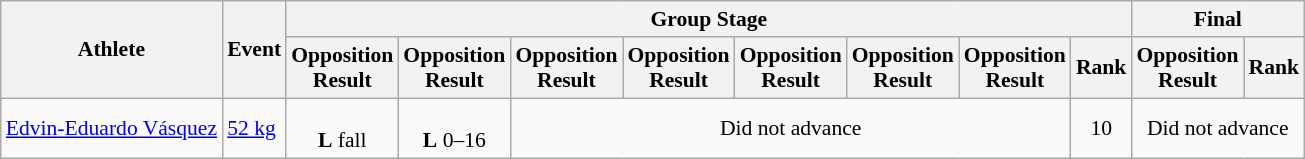<table class=wikitable style="font-size:90%">
<tr>
<th rowspan="2">Athlete</th>
<th rowspan="2">Event</th>
<th colspan="8">Group Stage</th>
<th colspan=2>Final</th>
</tr>
<tr>
<th>Opposition<br>Result</th>
<th>Opposition<br>Result</th>
<th>Opposition<br>Result</th>
<th>Opposition<br>Result</th>
<th>Opposition<br>Result</th>
<th>Opposition<br>Result</th>
<th>Opposition<br>Result</th>
<th>Rank</th>
<th>Opposition<br>Result</th>
<th>Rank</th>
</tr>
<tr align=center>
<td align=left><a href='#'>Edvin-Eduardo Vásquez</a></td>
<td align=left><a href='#'>52 kg</a></td>
<td><br><strong>L</strong> fall</td>
<td><br><strong>L</strong> 0–16</td>
<td colspan=5>Did not advance</td>
<td>10</td>
<td colspan=2>Did not advance</td>
</tr>
</table>
